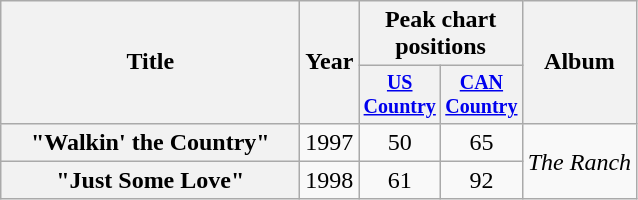<table class="wikitable plainrowheaders" style="text-align:center;">
<tr>
<th rowspan="2" style="width:12em;">Title</th>
<th rowspan="2">Year</th>
<th colspan="2">Peak chart<br>positions</th>
<th rowspan="2">Album</th>
</tr>
<tr style="font-size:smaller;">
<th width="45"><a href='#'>US Country</a><br></th>
<th width="45"><a href='#'>CAN Country</a></th>
</tr>
<tr>
<th scope="row">"Walkin' the Country"</th>
<td>1997</td>
<td>50</td>
<td>65</td>
<td rowspan="2"><em>The Ranch</em></td>
</tr>
<tr>
<th scope="row">"Just Some Love"</th>
<td>1998</td>
<td>61</td>
<td>92</td>
</tr>
</table>
